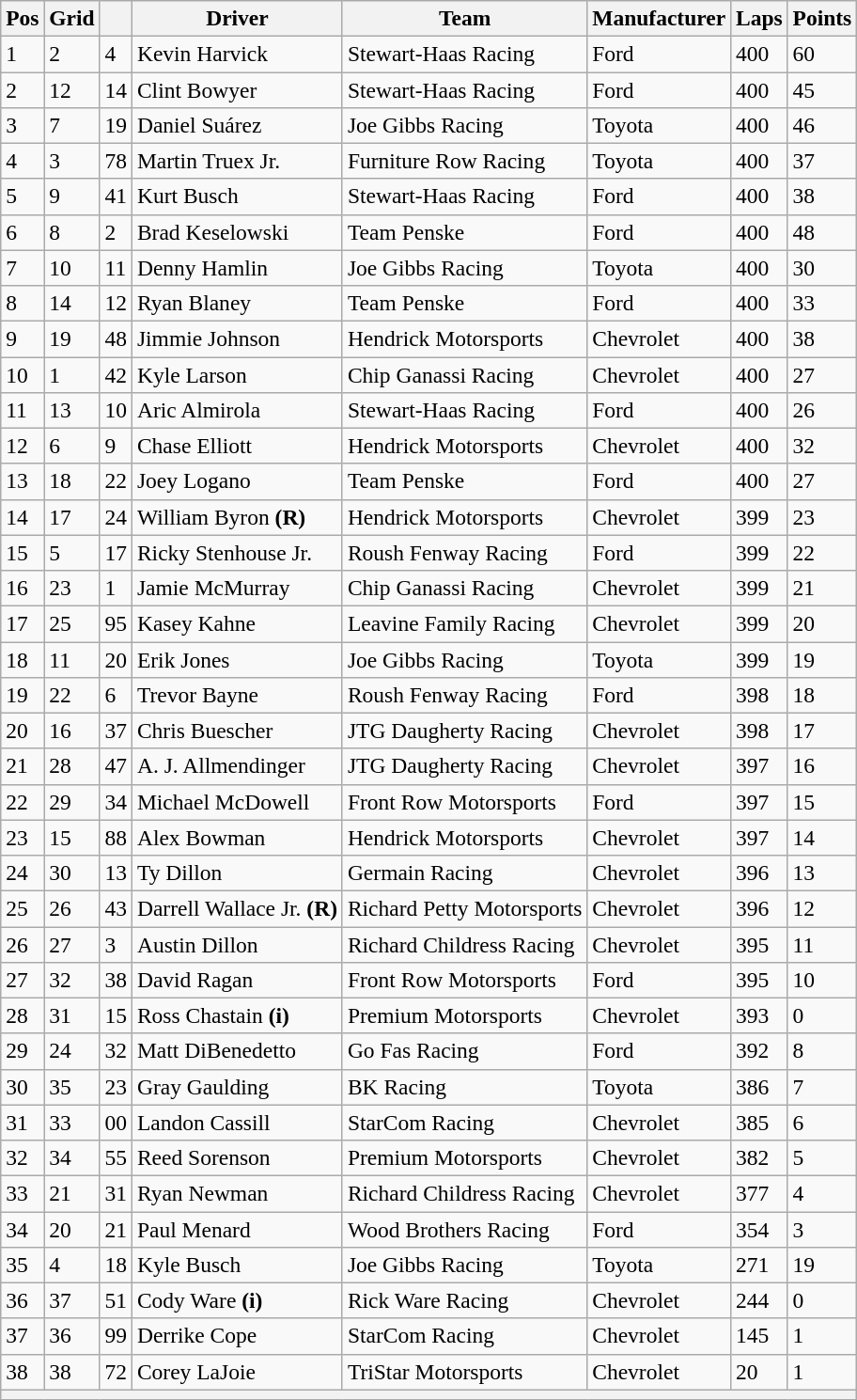<table class="wikitable" style="font-size:98%">
<tr>
<th>Pos</th>
<th>Grid</th>
<th></th>
<th>Driver</th>
<th>Team</th>
<th>Manufacturer</th>
<th>Laps</th>
<th>Points</th>
</tr>
<tr>
<td>1</td>
<td>2</td>
<td>4</td>
<td>Kevin Harvick</td>
<td>Stewart-Haas Racing</td>
<td>Ford</td>
<td>400</td>
<td>60</td>
</tr>
<tr>
<td>2</td>
<td>12</td>
<td>14</td>
<td>Clint Bowyer</td>
<td>Stewart-Haas Racing</td>
<td>Ford</td>
<td>400</td>
<td>45</td>
</tr>
<tr>
<td>3</td>
<td>7</td>
<td>19</td>
<td>Daniel Suárez</td>
<td>Joe Gibbs Racing</td>
<td>Toyota</td>
<td>400</td>
<td>46</td>
</tr>
<tr>
<td>4</td>
<td>3</td>
<td>78</td>
<td>Martin Truex Jr.</td>
<td>Furniture Row Racing</td>
<td>Toyota</td>
<td>400</td>
<td>37</td>
</tr>
<tr>
<td>5</td>
<td>9</td>
<td>41</td>
<td>Kurt Busch</td>
<td>Stewart-Haas Racing</td>
<td>Ford</td>
<td>400</td>
<td>38</td>
</tr>
<tr>
<td>6</td>
<td>8</td>
<td>2</td>
<td>Brad Keselowski</td>
<td>Team Penske</td>
<td>Ford</td>
<td>400</td>
<td>48</td>
</tr>
<tr>
<td>7</td>
<td>10</td>
<td>11</td>
<td>Denny Hamlin</td>
<td>Joe Gibbs Racing</td>
<td>Toyota</td>
<td>400</td>
<td>30</td>
</tr>
<tr>
<td>8</td>
<td>14</td>
<td>12</td>
<td>Ryan Blaney</td>
<td>Team Penske</td>
<td>Ford</td>
<td>400</td>
<td>33</td>
</tr>
<tr>
<td>9</td>
<td>19</td>
<td>48</td>
<td>Jimmie Johnson</td>
<td>Hendrick Motorsports</td>
<td>Chevrolet</td>
<td>400</td>
<td>38</td>
</tr>
<tr>
<td>10</td>
<td>1</td>
<td>42</td>
<td>Kyle Larson</td>
<td>Chip Ganassi Racing</td>
<td>Chevrolet</td>
<td>400</td>
<td>27</td>
</tr>
<tr>
<td>11</td>
<td>13</td>
<td>10</td>
<td>Aric Almirola</td>
<td>Stewart-Haas Racing</td>
<td>Ford</td>
<td>400</td>
<td>26</td>
</tr>
<tr>
<td>12</td>
<td>6</td>
<td>9</td>
<td>Chase Elliott</td>
<td>Hendrick Motorsports</td>
<td>Chevrolet</td>
<td>400</td>
<td>32</td>
</tr>
<tr>
<td>13</td>
<td>18</td>
<td>22</td>
<td>Joey Logano</td>
<td>Team Penske</td>
<td>Ford</td>
<td>400</td>
<td>27</td>
</tr>
<tr>
<td>14</td>
<td>17</td>
<td>24</td>
<td>William Byron <strong>(R)</strong></td>
<td>Hendrick Motorsports</td>
<td>Chevrolet</td>
<td>399</td>
<td>23</td>
</tr>
<tr>
<td>15</td>
<td>5</td>
<td>17</td>
<td>Ricky Stenhouse Jr.</td>
<td>Roush Fenway Racing</td>
<td>Ford</td>
<td>399</td>
<td>22</td>
</tr>
<tr>
<td>16</td>
<td>23</td>
<td>1</td>
<td>Jamie McMurray</td>
<td>Chip Ganassi Racing</td>
<td>Chevrolet</td>
<td>399</td>
<td>21</td>
</tr>
<tr>
<td>17</td>
<td>25</td>
<td>95</td>
<td>Kasey Kahne</td>
<td>Leavine Family Racing</td>
<td>Chevrolet</td>
<td>399</td>
<td>20</td>
</tr>
<tr>
<td>18</td>
<td>11</td>
<td>20</td>
<td>Erik Jones</td>
<td>Joe Gibbs Racing</td>
<td>Toyota</td>
<td>399</td>
<td>19</td>
</tr>
<tr>
<td>19</td>
<td>22</td>
<td>6</td>
<td>Trevor Bayne</td>
<td>Roush Fenway Racing</td>
<td>Ford</td>
<td>398</td>
<td>18</td>
</tr>
<tr>
<td>20</td>
<td>16</td>
<td>37</td>
<td>Chris Buescher</td>
<td>JTG Daugherty Racing</td>
<td>Chevrolet</td>
<td>398</td>
<td>17</td>
</tr>
<tr>
<td>21</td>
<td>28</td>
<td>47</td>
<td>A. J. Allmendinger</td>
<td>JTG Daugherty Racing</td>
<td>Chevrolet</td>
<td>397</td>
<td>16</td>
</tr>
<tr>
<td>22</td>
<td>29</td>
<td>34</td>
<td>Michael McDowell</td>
<td>Front Row Motorsports</td>
<td>Ford</td>
<td>397</td>
<td>15</td>
</tr>
<tr>
<td>23</td>
<td>15</td>
<td>88</td>
<td>Alex Bowman</td>
<td>Hendrick Motorsports</td>
<td>Chevrolet</td>
<td>397</td>
<td>14</td>
</tr>
<tr>
<td>24</td>
<td>30</td>
<td>13</td>
<td>Ty Dillon</td>
<td>Germain Racing</td>
<td>Chevrolet</td>
<td>396</td>
<td>13</td>
</tr>
<tr>
<td>25</td>
<td>26</td>
<td>43</td>
<td>Darrell Wallace Jr. <strong>(R)</strong></td>
<td>Richard Petty Motorsports</td>
<td>Chevrolet</td>
<td>396</td>
<td>12</td>
</tr>
<tr>
<td>26</td>
<td>27</td>
<td>3</td>
<td>Austin Dillon</td>
<td>Richard Childress Racing</td>
<td>Chevrolet</td>
<td>395</td>
<td>11</td>
</tr>
<tr>
<td>27</td>
<td>32</td>
<td>38</td>
<td>David Ragan</td>
<td>Front Row Motorsports</td>
<td>Ford</td>
<td>395</td>
<td>10</td>
</tr>
<tr>
<td>28</td>
<td>31</td>
<td>15</td>
<td>Ross Chastain <strong>(i)</strong></td>
<td>Premium Motorsports</td>
<td>Chevrolet</td>
<td>393</td>
<td>0</td>
</tr>
<tr>
<td>29</td>
<td>24</td>
<td>32</td>
<td>Matt DiBenedetto</td>
<td>Go Fas Racing</td>
<td>Ford</td>
<td>392</td>
<td>8</td>
</tr>
<tr>
<td>30</td>
<td>35</td>
<td>23</td>
<td>Gray Gaulding</td>
<td>BK Racing</td>
<td>Toyota</td>
<td>386</td>
<td>7</td>
</tr>
<tr>
<td>31</td>
<td>33</td>
<td>00</td>
<td>Landon Cassill</td>
<td>StarCom Racing</td>
<td>Chevrolet</td>
<td>385</td>
<td>6</td>
</tr>
<tr>
<td>32</td>
<td>34</td>
<td>55</td>
<td>Reed Sorenson</td>
<td>Premium Motorsports</td>
<td>Chevrolet</td>
<td>382</td>
<td>5</td>
</tr>
<tr>
<td>33</td>
<td>21</td>
<td>31</td>
<td>Ryan Newman</td>
<td>Richard Childress Racing</td>
<td>Chevrolet</td>
<td>377</td>
<td>4</td>
</tr>
<tr>
<td>34</td>
<td>20</td>
<td>21</td>
<td>Paul Menard</td>
<td>Wood Brothers Racing</td>
<td>Ford</td>
<td>354</td>
<td>3</td>
</tr>
<tr>
<td>35</td>
<td>4</td>
<td>18</td>
<td>Kyle Busch</td>
<td>Joe Gibbs Racing</td>
<td>Toyota</td>
<td>271</td>
<td>19</td>
</tr>
<tr>
<td>36</td>
<td>37</td>
<td>51</td>
<td>Cody Ware <strong>(i)</strong></td>
<td>Rick Ware Racing</td>
<td>Chevrolet</td>
<td>244</td>
<td>0</td>
</tr>
<tr>
<td>37</td>
<td>36</td>
<td>99</td>
<td>Derrike Cope</td>
<td>StarCom Racing</td>
<td>Chevrolet</td>
<td>145</td>
<td>1</td>
</tr>
<tr>
<td>38</td>
<td>38</td>
<td>72</td>
<td>Corey LaJoie</td>
<td>TriStar Motorsports</td>
<td>Chevrolet</td>
<td>20</td>
<td>1</td>
</tr>
<tr>
<th colspan="8"></th>
</tr>
</table>
